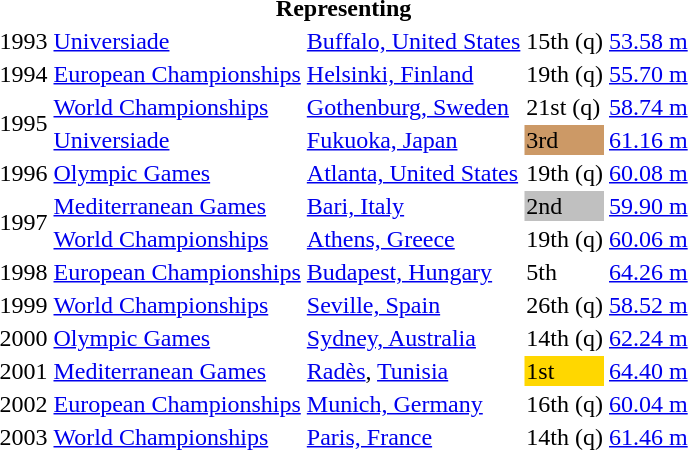<table>
<tr>
<th colspan="5">Representing </th>
</tr>
<tr>
<td>1993</td>
<td><a href='#'>Universiade</a></td>
<td><a href='#'>Buffalo, United States</a></td>
<td>15th (q)</td>
<td><a href='#'>53.58 m</a></td>
</tr>
<tr>
<td>1994</td>
<td><a href='#'>European Championships</a></td>
<td><a href='#'>Helsinki, Finland</a></td>
<td>19th (q)</td>
<td><a href='#'>55.70 m</a></td>
</tr>
<tr>
<td rowspan=2>1995</td>
<td><a href='#'>World Championships</a></td>
<td><a href='#'>Gothenburg, Sweden</a></td>
<td>21st (q)</td>
<td><a href='#'>58.74 m</a></td>
</tr>
<tr>
<td><a href='#'>Universiade</a></td>
<td><a href='#'>Fukuoka, Japan</a></td>
<td bgcolor=cc9966>3rd</td>
<td><a href='#'>61.16 m</a></td>
</tr>
<tr>
<td>1996</td>
<td><a href='#'>Olympic Games</a></td>
<td><a href='#'>Atlanta, United States</a></td>
<td>19th (q)</td>
<td><a href='#'>60.08 m</a></td>
</tr>
<tr>
<td rowspan=2>1997</td>
<td><a href='#'>Mediterranean Games</a></td>
<td><a href='#'>Bari, Italy</a></td>
<td bgcolor=silver>2nd</td>
<td><a href='#'>59.90 m</a></td>
</tr>
<tr>
<td><a href='#'>World Championships</a></td>
<td><a href='#'>Athens, Greece</a></td>
<td>19th (q)</td>
<td><a href='#'>60.06 m</a></td>
</tr>
<tr>
<td>1998</td>
<td><a href='#'>European Championships</a></td>
<td><a href='#'>Budapest, Hungary</a></td>
<td>5th</td>
<td><a href='#'>64.26 m</a></td>
</tr>
<tr>
<td>1999</td>
<td><a href='#'>World Championships</a></td>
<td><a href='#'>Seville, Spain</a></td>
<td>26th (q)</td>
<td><a href='#'>58.52 m</a></td>
</tr>
<tr>
<td>2000</td>
<td><a href='#'>Olympic Games</a></td>
<td><a href='#'>Sydney, Australia</a></td>
<td>14th (q)</td>
<td><a href='#'>62.24 m</a></td>
</tr>
<tr>
<td>2001</td>
<td><a href='#'>Mediterranean Games</a></td>
<td><a href='#'>Radès</a>, <a href='#'>Tunisia</a></td>
<td bgcolor="gold">1st</td>
<td><a href='#'>64.40 m</a></td>
</tr>
<tr>
<td>2002</td>
<td><a href='#'>European Championships</a></td>
<td><a href='#'>Munich, Germany</a></td>
<td>16th (q)</td>
<td><a href='#'>60.04 m</a></td>
</tr>
<tr>
<td>2003</td>
<td><a href='#'>World Championships</a></td>
<td><a href='#'>Paris, France</a></td>
<td>14th (q)</td>
<td><a href='#'>61.46 m</a></td>
</tr>
</table>
